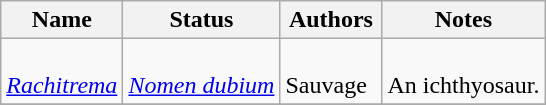<table class="wikitable sortable">
<tr>
<th>Name</th>
<th>Status</th>
<th colspan="2">Authors</th>
<th>Notes</th>
</tr>
<tr>
<td><br><em><a href='#'>Rachitrema</a></em></td>
<td><br><em><a href='#'>Nomen dubium</a></em></td>
<td style="border-right:0px" valign="top"><br>Sauvage</td>
<td style="border-left:0px" valign="top"></td>
<td><br>An ichthyosaur.</td>
</tr>
<tr>
</tr>
</table>
